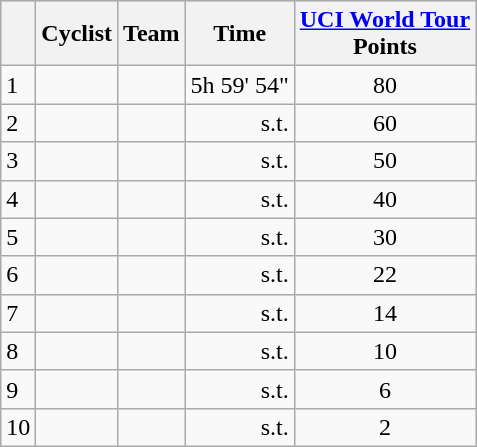<table class="wikitable">
<tr style="background:#ccccff;">
<th></th>
<th>Cyclist</th>
<th>Team</th>
<th>Time</th>
<th><a href='#'>UCI World Tour</a><br>Points</th>
</tr>
<tr>
<td>1</td>
<td></td>
<td></td>
<td align="right">5h 59' 54"</td>
<td align="center">80</td>
</tr>
<tr>
<td>2</td>
<td></td>
<td></td>
<td align="right">s.t.</td>
<td align="center">60</td>
</tr>
<tr>
<td>3</td>
<td></td>
<td></td>
<td align="right">s.t.</td>
<td align="center">50</td>
</tr>
<tr>
<td>4</td>
<td></td>
<td></td>
<td align="right">s.t.</td>
<td align="center">40</td>
</tr>
<tr>
<td>5</td>
<td></td>
<td></td>
<td align="right">s.t.</td>
<td align="center">30</td>
</tr>
<tr>
<td>6</td>
<td></td>
<td></td>
<td align="right">s.t.</td>
<td align="center">22</td>
</tr>
<tr>
<td>7</td>
<td></td>
<td></td>
<td align="right">s.t.</td>
<td align="center">14</td>
</tr>
<tr>
<td>8</td>
<td></td>
<td></td>
<td align="right">s.t.</td>
<td align="center">10</td>
</tr>
<tr>
<td>9</td>
<td></td>
<td></td>
<td align="right">s.t.</td>
<td align="center">6</td>
</tr>
<tr>
<td>10</td>
<td></td>
<td></td>
<td align="right">s.t.</td>
<td align="center">2</td>
</tr>
</table>
